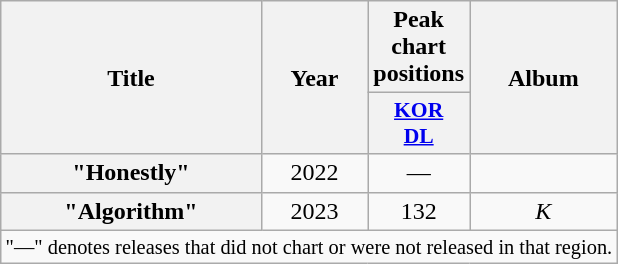<table class="wikitable plainrowheaders" style="text-align:center">
<tr>
<th scope="col" rowspan="2">Title</th>
<th scope="col" rowspan="2">Year</th>
<th scope="col">Peak chart positions</th>
<th scope="col" rowspan="2">Album</th>
</tr>
<tr>
<th scope="col" style="font-size:90%; width:3em"><a href='#'>KOR<br>DL</a><br></th>
</tr>
<tr>
<th scope="row">"Honestly"</th>
<td>2022</td>
<td>—</td>
<td></td>
</tr>
<tr>
<th scope="row">"Algorithm"</th>
<td>2023</td>
<td>132</td>
<td><em>K</em></td>
</tr>
<tr>
<td colspan="4" style="font-size:85%">"—" denotes releases that did not chart or were not released in that region.</td>
</tr>
</table>
